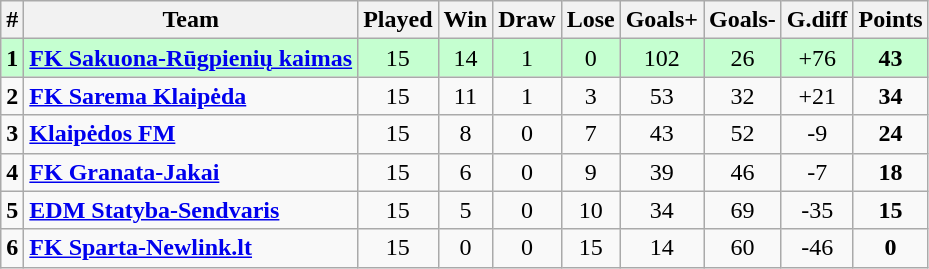<table class='wikitable'>
<tr>
<th>#</th>
<th>Team</th>
<th>Played</th>
<th>Win</th>
<th>Draw</th>
<th>Lose</th>
<th>Goals+</th>
<th>Goals-</th>
<th>G.diff</th>
<th>Points</th>
</tr>
<tr align=center style="background:#C5FFD0;">
<td><strong>1</strong></td>
<td style="text-align:left;"><strong><a href='#'>FK Sakuona-Rūgpienių kaimas</a></strong></td>
<td>15</td>
<td>14</td>
<td>1</td>
<td>0</td>
<td>102</td>
<td>26</td>
<td>+76</td>
<td><strong>43</strong></td>
</tr>
<tr align=center style="background:;">
<td><strong>2</strong></td>
<td style="text-align:left;"><strong><a href='#'>FK Sarema Klaipėda</a></strong></td>
<td>15</td>
<td>11</td>
<td>1</td>
<td>3</td>
<td>53</td>
<td>32</td>
<td>+21</td>
<td><strong>34</strong></td>
</tr>
<tr align=center style="background:;">
<td><strong>3</strong></td>
<td style="text-align:left;"><strong><a href='#'>Klaipėdos FM</a></strong></td>
<td>15</td>
<td>8</td>
<td>0</td>
<td>7</td>
<td>43</td>
<td>52</td>
<td>-9</td>
<td><strong>24</strong></td>
</tr>
<tr align=center style="background:;">
<td><strong>4</strong></td>
<td style="text-align:left;"><strong><a href='#'>FK Granata-Jakai</a></strong></td>
<td>15</td>
<td>6</td>
<td>0</td>
<td>9</td>
<td>39</td>
<td>46</td>
<td>-7</td>
<td><strong>18</strong></td>
</tr>
<tr align=center style="background:;">
<td><strong>5</strong></td>
<td style="text-align:left;"><strong><a href='#'>EDM Statyba-Sendvaris</a></strong></td>
<td>15</td>
<td>5</td>
<td>0</td>
<td>10</td>
<td>34</td>
<td>69</td>
<td>-35</td>
<td><strong>15</strong></td>
</tr>
<tr align=center style="background:;">
<td><strong>6</strong></td>
<td style="text-align:left;"><strong><a href='#'>FK Sparta-Newlink.lt</a></strong></td>
<td>15</td>
<td>0</td>
<td>0</td>
<td>15</td>
<td>14</td>
<td>60</td>
<td>-46</td>
<td><strong>0</strong></td>
</tr>
</table>
